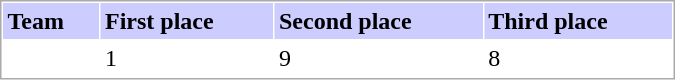<table border="0" cellspacing="1" cellpadding="3"  style="width:450px; border:1px solid #aaa;">
<tr style="background:#ccf;">
<td><strong>Team</strong></td>
<td><strong>First place</strong></td>
<td><strong>Second place</strong></td>
<td><strong>Third place</strong></td>
</tr>
<tr style="background:#fff;">
<td></td>
<td>1</td>
<td>9</td>
<td>8</td>
</tr>
</table>
